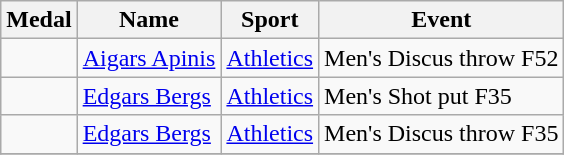<table class="wikitable">
<tr>
<th>Medal</th>
<th>Name</th>
<th>Sport</th>
<th>Event</th>
</tr>
<tr>
<td></td>
<td><a href='#'>Aigars Apinis</a></td>
<td><a href='#'>Athletics</a></td>
<td>Men's Discus throw F52</td>
</tr>
<tr>
<td></td>
<td><a href='#'>Edgars Bergs</a></td>
<td><a href='#'>Athletics</a></td>
<td>Men's Shot put F35</td>
</tr>
<tr>
<td></td>
<td><a href='#'>Edgars Bergs</a></td>
<td><a href='#'>Athletics</a></td>
<td>Men's Discus throw F35</td>
</tr>
<tr>
</tr>
</table>
